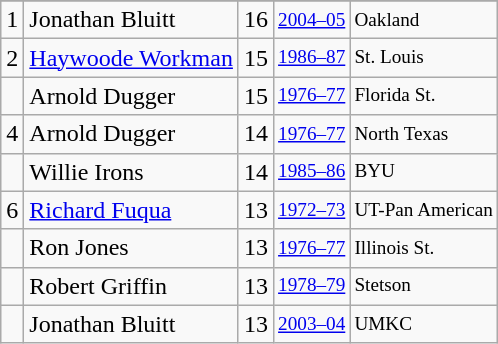<table class="wikitable">
<tr>
</tr>
<tr>
<td>1</td>
<td>Jonathan Bluitt</td>
<td>16</td>
<td style="font-size:80%;"><a href='#'>2004–05</a></td>
<td style="font-size:80%;">Oakland</td>
</tr>
<tr>
<td>2</td>
<td><a href='#'>Haywoode Workman</a></td>
<td>15</td>
<td style="font-size:80%;"><a href='#'>1986–87</a></td>
<td style="font-size:80%;">St. Louis</td>
</tr>
<tr>
<td></td>
<td>Arnold Dugger</td>
<td>15</td>
<td style="font-size:80%;"><a href='#'>1976–77</a></td>
<td style="font-size:80%;">Florida St.</td>
</tr>
<tr>
<td>4</td>
<td>Arnold Dugger</td>
<td>14</td>
<td style="font-size:80%;"><a href='#'>1976–77</a></td>
<td style="font-size:80%;">North Texas</td>
</tr>
<tr>
<td></td>
<td>Willie Irons</td>
<td>14</td>
<td style="font-size:80%;"><a href='#'>1985–86</a></td>
<td style="font-size:80%;">BYU</td>
</tr>
<tr>
<td>6</td>
<td><a href='#'>Richard Fuqua</a></td>
<td>13</td>
<td style="font-size:80%;"><a href='#'>1972–73</a></td>
<td style="font-size:80%;">UT-Pan American</td>
</tr>
<tr>
<td></td>
<td>Ron Jones</td>
<td>13</td>
<td style="font-size:80%;"><a href='#'>1976–77</a></td>
<td style="font-size:80%;">Illinois St.</td>
</tr>
<tr>
<td></td>
<td>Robert Griffin</td>
<td>13</td>
<td style="font-size:80%;"><a href='#'>1978–79</a></td>
<td style="font-size:80%;">Stetson</td>
</tr>
<tr>
<td></td>
<td>Jonathan Bluitt</td>
<td>13</td>
<td style="font-size:80%;"><a href='#'>2003–04</a></td>
<td style="font-size:80%;">UMKC</td>
</tr>
</table>
